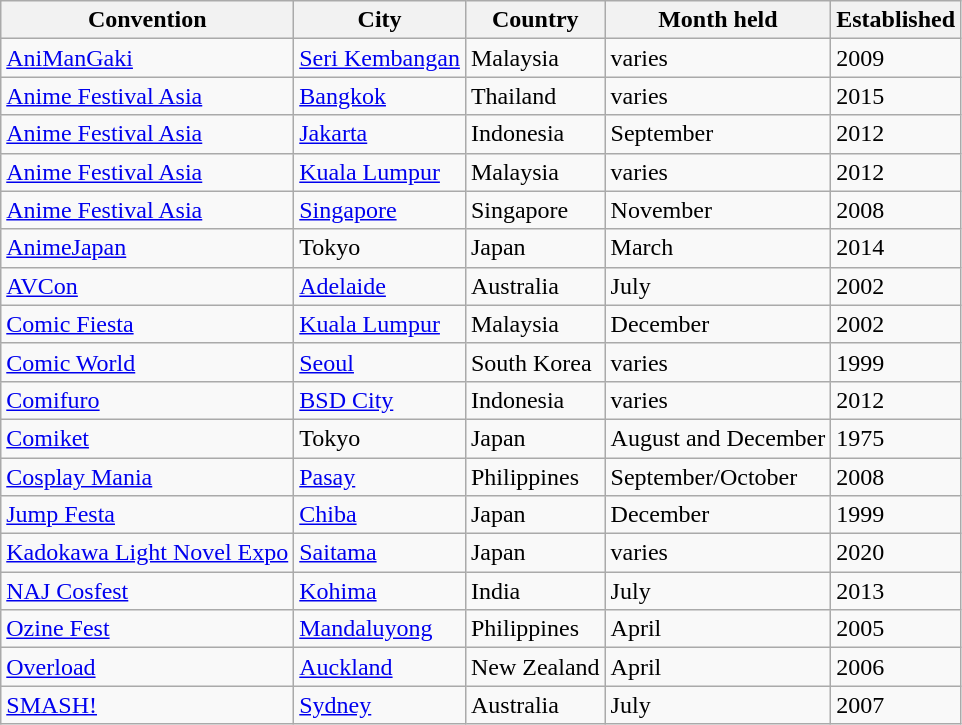<table class="wikitable sortable">
<tr>
<th>Convention</th>
<th>City</th>
<th>Country</th>
<th>Month held</th>
<th>Established</th>
</tr>
<tr>
<td><a href='#'>AniManGaki</a></td>
<td><a href='#'>Seri Kembangan</a></td>
<td>Malaysia</td>
<td>varies</td>
<td>2009</td>
</tr>
<tr>
<td><a href='#'>Anime Festival Asia</a></td>
<td><a href='#'>Bangkok</a></td>
<td>Thailand</td>
<td>varies</td>
<td>2015</td>
</tr>
<tr>
<td><a href='#'>Anime Festival Asia</a></td>
<td><a href='#'>Jakarta</a></td>
<td>Indonesia</td>
<td>September</td>
<td>2012</td>
</tr>
<tr>
<td><a href='#'>Anime Festival Asia</a></td>
<td><a href='#'>Kuala Lumpur</a></td>
<td>Malaysia</td>
<td>varies</td>
<td>2012</td>
</tr>
<tr>
<td><a href='#'>Anime Festival Asia</a></td>
<td><a href='#'>Singapore</a></td>
<td>Singapore</td>
<td>November</td>
<td>2008</td>
</tr>
<tr>
<td><a href='#'>AnimeJapan</a></td>
<td>Tokyo</td>
<td>Japan</td>
<td>March</td>
<td>2014</td>
</tr>
<tr>
<td><a href='#'>AVCon</a></td>
<td><a href='#'>Adelaide</a></td>
<td>Australia</td>
<td>July</td>
<td>2002</td>
</tr>
<tr>
<td><a href='#'>Comic Fiesta</a></td>
<td><a href='#'>Kuala Lumpur</a></td>
<td>Malaysia</td>
<td>December</td>
<td>2002</td>
</tr>
<tr>
<td><a href='#'>Comic World</a></td>
<td><a href='#'>Seoul</a></td>
<td>South Korea</td>
<td>varies</td>
<td>1999</td>
</tr>
<tr>
<td><a href='#'>Comifuro</a></td>
<td><a href='#'>BSD City</a></td>
<td>Indonesia</td>
<td>varies</td>
<td>2012</td>
</tr>
<tr>
<td><a href='#'>Comiket</a></td>
<td>Tokyo</td>
<td>Japan</td>
<td>August and December</td>
<td>1975</td>
</tr>
<tr>
<td><a href='#'>Cosplay Mania</a></td>
<td><a href='#'>Pasay</a></td>
<td>Philippines</td>
<td>September/October</td>
<td>2008</td>
</tr>
<tr>
<td><a href='#'>Jump Festa</a></td>
<td><a href='#'>Chiba</a></td>
<td>Japan</td>
<td>December</td>
<td>1999</td>
</tr>
<tr>
<td><a href='#'>Kadokawa Light Novel Expo</a></td>
<td><a href='#'>Saitama</a></td>
<td>Japan</td>
<td>varies</td>
<td>2020</td>
</tr>
<tr>
<td><a href='#'>NAJ Cosfest</a></td>
<td><a href='#'>Kohima</a></td>
<td>India</td>
<td>July</td>
<td>2013</td>
</tr>
<tr>
<td><a href='#'>Ozine Fest</a></td>
<td><a href='#'>Mandaluyong</a></td>
<td>Philippines</td>
<td>April</td>
<td>2005</td>
</tr>
<tr>
<td><a href='#'>Overload</a></td>
<td><a href='#'>Auckland</a></td>
<td>New Zealand</td>
<td>April</td>
<td>2006</td>
</tr>
<tr>
<td><a href='#'>SMASH!</a></td>
<td><a href='#'>Sydney</a></td>
<td>Australia</td>
<td>July</td>
<td>2007</td>
</tr>
</table>
